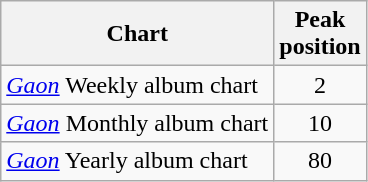<table class="wikitable sortable">
<tr>
<th>Chart</th>
<th>Peak<br>position</th>
</tr>
<tr>
<td><em><a href='#'>Gaon</a></em> Weekly album chart</td>
<td style="text-align:center;">2</td>
</tr>
<tr>
<td><em><a href='#'>Gaon</a></em> Monthly album chart</td>
<td style="text-align:center;">10</td>
</tr>
<tr>
<td><em><a href='#'>Gaon</a></em> Yearly album chart</td>
<td style="text-align:center;">80</td>
</tr>
</table>
